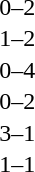<table cellspacing=1 width=70%>
<tr>
<th width=25%></th>
<th width=30%></th>
<th width=15%></th>
<th width=30%></th>
</tr>
<tr>
<td></td>
<td align=right></td>
<td align=center>0–2</td>
<td></td>
</tr>
<tr>
<td></td>
<td align=right></td>
<td align=center>1–2</td>
<td></td>
</tr>
<tr>
<td></td>
<td align=right></td>
<td align=center>0–4</td>
<td></td>
</tr>
<tr>
<td></td>
<td align=right></td>
<td align=center>0–2</td>
<td></td>
</tr>
<tr>
<td></td>
<td align=right></td>
<td align=center>3–1</td>
<td></td>
</tr>
<tr>
<td></td>
<td align=right></td>
<td align=center>1–1</td>
<td></td>
</tr>
</table>
